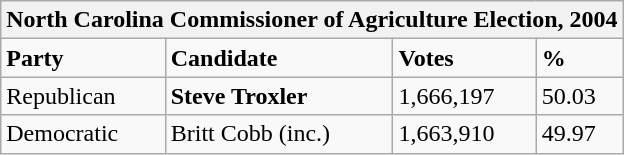<table class="wikitable">
<tr>
<th colspan="4">North Carolina Commissioner of Agriculture Election, 2004</th>
</tr>
<tr>
<td><strong>Party</strong></td>
<td><strong>Candidate</strong></td>
<td><strong>Votes</strong></td>
<td><strong>%</strong></td>
</tr>
<tr>
<td>Republican</td>
<td><strong>Steve Troxler</strong></td>
<td>1,666,197</td>
<td>50.03</td>
</tr>
<tr>
<td>Democratic</td>
<td>Britt Cobb (inc.)</td>
<td>1,663,910</td>
<td>49.97</td>
</tr>
</table>
